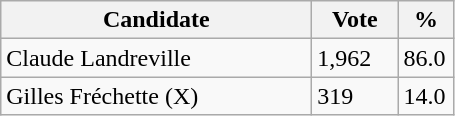<table class="wikitable">
<tr>
<th bgcolor="#DDDDFF" width="200px">Candidate</th>
<th bgcolor="#DDDDFF" width="50px">Vote</th>
<th bgcolor="#DDDDFF" width="30px">%</th>
</tr>
<tr>
<td>Claude Landreville</td>
<td>1,962</td>
<td>86.0</td>
</tr>
<tr>
<td>Gilles Fréchette (X)</td>
<td>319</td>
<td>14.0</td>
</tr>
</table>
